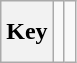<table class="wikitable" style="height:2.6em">
<tr>
<th>Key</th>
<td></td>
<td></td>
</tr>
</table>
